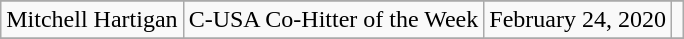<table class="wikitable sortable sortable" style="text-align: center">
<tr align=center>
</tr>
<tr>
<td>Mitchell Hartigan</td>
<td>C-USA Co-Hitter of the Week</td>
<td>February 24, 2020</td>
<td></td>
</tr>
<tr>
</tr>
</table>
